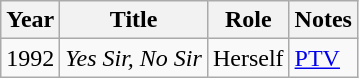<table class="wikitable sortable plainrowheaders">
<tr style="text-align:center;">
<th scope="col">Year</th>
<th scope="col">Title</th>
<th scope="col">Role</th>
<th scope="col">Notes</th>
</tr>
<tr>
<td>1992</td>
<td><em>Yes Sir, No Sir</em></td>
<td>Herself</td>
<td><a href='#'>PTV</a></td>
</tr>
</table>
